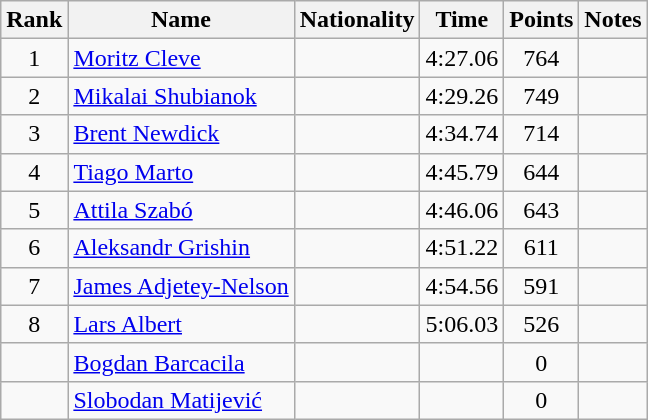<table class="wikitable sortable" style="text-align:center">
<tr>
<th>Rank</th>
<th>Name</th>
<th>Nationality</th>
<th>Time</th>
<th>Points</th>
<th>Notes</th>
</tr>
<tr>
<td>1</td>
<td align="left"><a href='#'>Moritz Cleve</a></td>
<td align=left></td>
<td>4:27.06</td>
<td>764</td>
<td></td>
</tr>
<tr>
<td>2</td>
<td align="left"><a href='#'>Mikalai Shubianok</a></td>
<td align=left></td>
<td>4:29.26</td>
<td>749</td>
<td></td>
</tr>
<tr>
<td>3</td>
<td align="left"><a href='#'>Brent Newdick</a></td>
<td align=left></td>
<td>4:34.74</td>
<td>714</td>
<td></td>
</tr>
<tr>
<td>4</td>
<td align="left"><a href='#'>Tiago Marto</a></td>
<td align=left></td>
<td>4:45.79</td>
<td>644</td>
<td></td>
</tr>
<tr>
<td>5</td>
<td align="left"><a href='#'>Attila Szabó</a></td>
<td align=left></td>
<td>4:46.06</td>
<td>643</td>
<td></td>
</tr>
<tr>
<td>6</td>
<td align="left"><a href='#'>Aleksandr Grishin</a></td>
<td align=left></td>
<td>4:51.22</td>
<td>611</td>
<td></td>
</tr>
<tr>
<td>7</td>
<td align="left"><a href='#'>James Adjetey-Nelson</a></td>
<td align=left></td>
<td>4:54.56</td>
<td>591</td>
<td></td>
</tr>
<tr>
<td>8</td>
<td align="left"><a href='#'>Lars Albert</a></td>
<td align=left></td>
<td>5:06.03</td>
<td>526</td>
<td></td>
</tr>
<tr>
<td></td>
<td align="left"><a href='#'>Bogdan Barcacila</a></td>
<td align=left></td>
<td></td>
<td>0</td>
<td></td>
</tr>
<tr>
<td></td>
<td align="left"><a href='#'>Slobodan Matijević</a></td>
<td align=left></td>
<td></td>
<td>0</td>
<td></td>
</tr>
</table>
